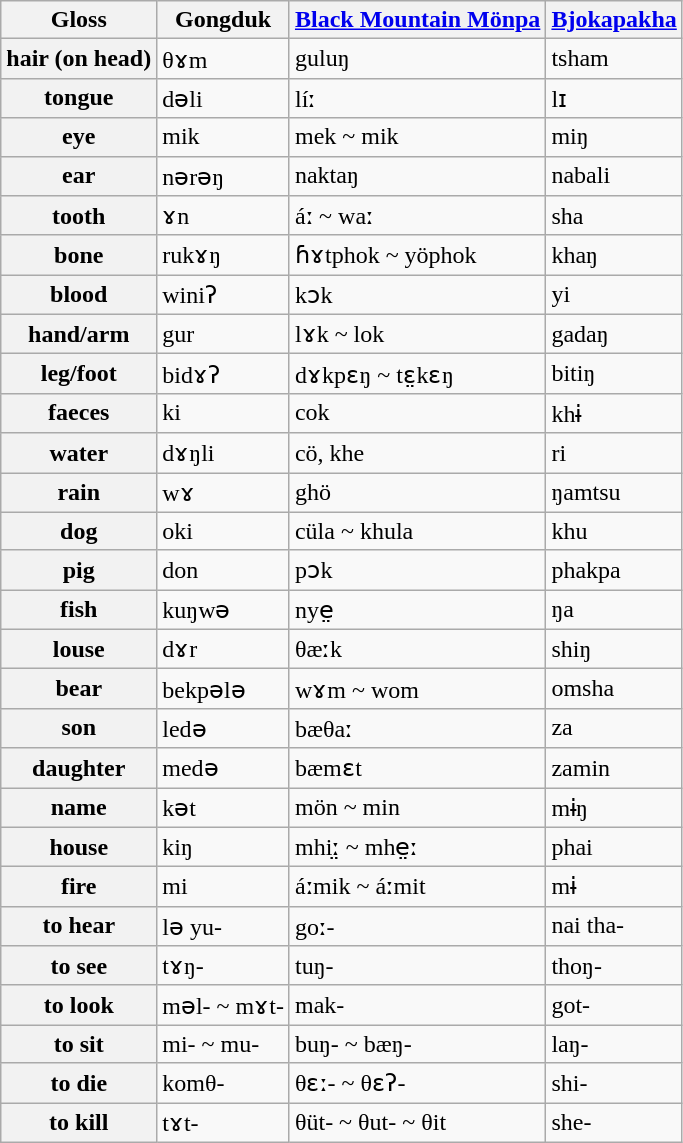<table class="wikitable sortable">
<tr>
<th>Gloss</th>
<th>Gongduk</th>
<th><a href='#'>Black Mountain Mönpa</a></th>
<th><a href='#'>Bjokapakha</a></th>
</tr>
<tr>
<th>hair (on head)</th>
<td>θɤm</td>
<td>guluŋ</td>
<td>tsham</td>
</tr>
<tr>
<th>tongue</th>
<td>dəli</td>
<td>líː</td>
<td>lɪ</td>
</tr>
<tr>
<th>eye</th>
<td>mik</td>
<td>mek ~ mik</td>
<td>miŋ</td>
</tr>
<tr>
<th>ear</th>
<td>nərəŋ</td>
<td>naktaŋ</td>
<td>nabali</td>
</tr>
<tr>
<th>tooth</th>
<td>ɤn</td>
<td>áː ~ waː</td>
<td>sha</td>
</tr>
<tr>
<th>bone</th>
<td>rukɤŋ</td>
<td>ɦɤtphok ~ yöphok</td>
<td>khaŋ</td>
</tr>
<tr>
<th>blood</th>
<td>winiʔ</td>
<td>kɔk</td>
<td>yi</td>
</tr>
<tr>
<th>hand/arm</th>
<td>gur</td>
<td>lɤk ~ lok</td>
<td>gadaŋ</td>
</tr>
<tr>
<th>leg/foot</th>
<td>bidɤʔ</td>
<td>dɤkpɛŋ ~ tɛ̤kɛŋ</td>
<td>bitiŋ</td>
</tr>
<tr>
<th>faeces</th>
<td>ki</td>
<td>cok</td>
<td>khɨ</td>
</tr>
<tr>
<th>water</th>
<td>dɤŋli</td>
<td>cö, khe</td>
<td>ri</td>
</tr>
<tr>
<th>rain</th>
<td>wɤ</td>
<td>ghö</td>
<td>ŋamtsu</td>
</tr>
<tr>
<th>dog</th>
<td>oki</td>
<td>cüla ~ khula</td>
<td>khu</td>
</tr>
<tr>
<th>pig</th>
<td>don</td>
<td>pɔk</td>
<td>phakpa</td>
</tr>
<tr>
<th>fish</th>
<td>kuŋwə</td>
<td>nye̤</td>
<td>ŋa</td>
</tr>
<tr>
<th>louse</th>
<td>dɤr</td>
<td>θæːk</td>
<td>shiŋ</td>
</tr>
<tr>
<th>bear</th>
<td>bekpələ</td>
<td>wɤm ~ wom</td>
<td>omsha</td>
</tr>
<tr>
<th>son</th>
<td>ledə</td>
<td>bæθaː</td>
<td>za</td>
</tr>
<tr>
<th>daughter</th>
<td>medə</td>
<td>bæmɛt</td>
<td>zamin</td>
</tr>
<tr>
<th>name</th>
<td>kət</td>
<td>mön ~ min</td>
<td>mɨŋ</td>
</tr>
<tr>
<th>house</th>
<td>kiŋ</td>
<td>mhiː̤ ~ mhe̤ː</td>
<td>phai</td>
</tr>
<tr>
<th>fire</th>
<td>mi</td>
<td>áːmik ~ áːmit</td>
<td>mɨ</td>
</tr>
<tr>
<th>to hear</th>
<td>lə yu-</td>
<td>goː-</td>
<td>nai tha-</td>
</tr>
<tr>
<th>to see</th>
<td>tɤŋ-</td>
<td>tuŋ-</td>
<td>thoŋ-</td>
</tr>
<tr>
<th>to look</th>
<td>məl- ~ mɤt-</td>
<td>mak-</td>
<td>got-</td>
</tr>
<tr>
<th>to sit</th>
<td>mi- ~ mu-</td>
<td>buŋ- ~ bæŋ-</td>
<td>laŋ-</td>
</tr>
<tr>
<th>to die</th>
<td>komθ-</td>
<td>θɛː- ~ θɛʔ-</td>
<td>shi-</td>
</tr>
<tr>
<th>to kill</th>
<td>tɤt-</td>
<td>θüt- ~ θut- ~ θit</td>
<td>she-</td>
</tr>
</table>
